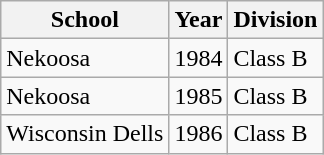<table class="wikitable">
<tr>
<th>School</th>
<th>Year</th>
<th>Division</th>
</tr>
<tr>
<td>Nekoosa</td>
<td>1984</td>
<td>Class B</td>
</tr>
<tr>
<td>Nekoosa</td>
<td>1985</td>
<td>Class B</td>
</tr>
<tr>
<td>Wisconsin Dells</td>
<td>1986</td>
<td>Class B</td>
</tr>
</table>
